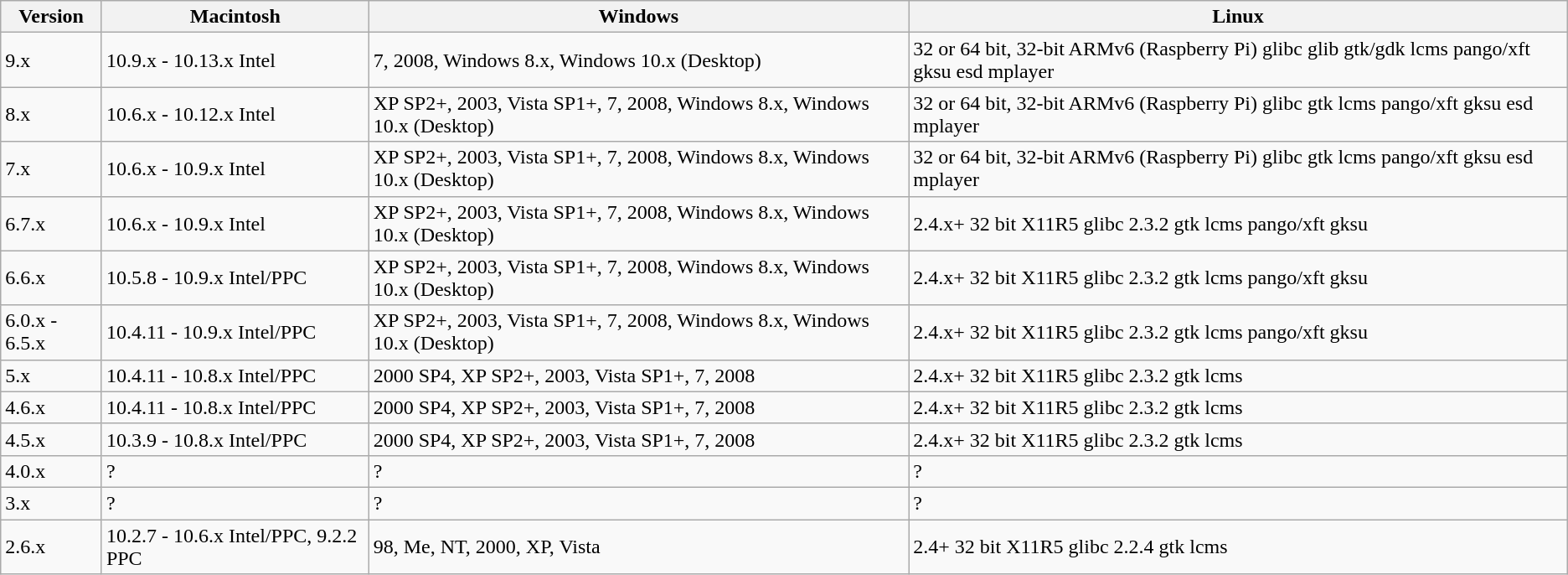<table class="wikitable">
<tr>
<th>Version</th>
<th>Macintosh</th>
<th>Windows</th>
<th>Linux</th>
</tr>
<tr>
<td>9.x</td>
<td>10.9.x - 10.13.x Intel</td>
<td>7, 2008, Windows 8.x, Windows 10.x (Desktop)</td>
<td>32 or 64 bit, 32-bit ARMv6 (Raspberry Pi) glibc glib  gtk/gdk lcms pango/xft gksu esd mplayer</td>
</tr>
<tr>
<td>8.x</td>
<td>10.6.x - 10.12.x Intel</td>
<td>XP SP2+, 2003, Vista SP1+, 7, 2008, Windows 8.x, Windows 10.x (Desktop)</td>
<td>32 or 64 bit, 32-bit ARMv6 (Raspberry Pi) glibc  gtk lcms pango/xft gksu esd mplayer</td>
</tr>
<tr>
<td>7.x</td>
<td>10.6.x - 10.9.x Intel</td>
<td>XP SP2+, 2003, Vista SP1+, 7, 2008, Windows 8.x, Windows 10.x (Desktop)</td>
<td>32 or 64 bit, 32-bit ARMv6 (Raspberry Pi) glibc  gtk lcms pango/xft gksu esd mplayer</td>
</tr>
<tr>
<td>6.7.x</td>
<td>10.6.x - 10.9.x Intel</td>
<td>XP SP2+, 2003, Vista SP1+, 7, 2008, Windows 8.x, Windows 10.x (Desktop)</td>
<td>2.4.x+ 32 bit X11R5 glibc 2.3.2 gtk lcms pango/xft gksu</td>
</tr>
<tr>
<td>6.6.x</td>
<td>10.5.8 - 10.9.x Intel/PPC</td>
<td>XP SP2+, 2003, Vista SP1+, 7, 2008, Windows 8.x, Windows 10.x (Desktop)</td>
<td>2.4.x+ 32 bit X11R5 glibc 2.3.2 gtk lcms pango/xft gksu</td>
</tr>
<tr>
<td>6.0.x - 6.5.x</td>
<td>10.4.11 - 10.9.x Intel/PPC</td>
<td>XP SP2+, 2003, Vista SP1+, 7, 2008, Windows 8.x, Windows 10.x (Desktop)</td>
<td>2.4.x+ 32 bit X11R5 glibc 2.3.2 gtk lcms pango/xft gksu</td>
</tr>
<tr>
<td>5.x</td>
<td>10.4.11 - 10.8.x Intel/PPC</td>
<td>2000 SP4, XP SP2+, 2003, Vista SP1+, 7, 2008</td>
<td>2.4.x+ 32 bit X11R5 glibc 2.3.2 gtk lcms</td>
</tr>
<tr>
<td>4.6.x</td>
<td>10.4.11 - 10.8.x Intel/PPC</td>
<td>2000 SP4, XP SP2+, 2003, Vista SP1+, 7, 2008</td>
<td>2.4.x+ 32 bit X11R5 glibc 2.3.2 gtk lcms</td>
</tr>
<tr>
<td>4.5.x</td>
<td>10.3.9 - 10.8.x Intel/PPC</td>
<td>2000 SP4, XP SP2+, 2003, Vista SP1+, 7, 2008</td>
<td>2.4.x+ 32 bit X11R5 glibc 2.3.2 gtk lcms</td>
</tr>
<tr>
<td>4.0.x</td>
<td>?</td>
<td>?</td>
<td>?</td>
</tr>
<tr>
<td>3.x</td>
<td>?</td>
<td>?</td>
<td>?</td>
</tr>
<tr>
<td>2.6.x</td>
<td>10.2.7 - 10.6.x Intel/PPC, 9.2.2 PPC</td>
<td>98, Me, NT, 2000, XP, Vista</td>
<td>2.4+ 32 bit X11R5 glibc 2.2.4 gtk lcms</td>
</tr>
</table>
